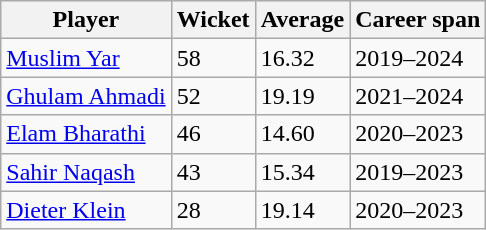<table class="wikitable">
<tr>
<th>Player</th>
<th>Wicket</th>
<th>Average</th>
<th>Career span</th>
</tr>
<tr>
<td><a href='#'>Muslim Yar</a></td>
<td>58</td>
<td>16.32</td>
<td>2019–2024</td>
</tr>
<tr>
<td><a href='#'>Ghulam Ahmadi</a></td>
<td>52</td>
<td>19.19</td>
<td>2021–2024</td>
</tr>
<tr>
<td><a href='#'>Elam Bharathi</a></td>
<td>46</td>
<td>14.60</td>
<td>2020–2023</td>
</tr>
<tr>
<td><a href='#'>Sahir Naqash</a></td>
<td>43</td>
<td>15.34</td>
<td>2019–2023</td>
</tr>
<tr>
<td><a href='#'>Dieter Klein</a></td>
<td>28</td>
<td>19.14</td>
<td>2020–2023</td>
</tr>
</table>
